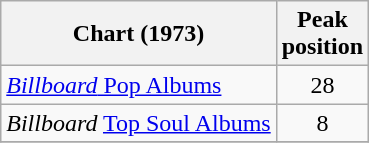<table class="wikitable">
<tr>
<th>Chart (1973)</th>
<th>Peak<br>position</th>
</tr>
<tr>
<td><a href='#'><em>Billboard</em> Pop Albums</a></td>
<td align=center>28</td>
</tr>
<tr>
<td><em>Billboard</em> <a href='#'>Top Soul Albums</a></td>
<td align=center>8</td>
</tr>
<tr>
</tr>
</table>
